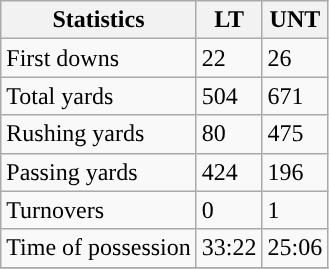<table class="wikitable">
<tr>
<th>Statistics</th>
<th>LT</th>
<th>UNT</th>
</tr>
<tr>
<td>First downs</td>
<td>22</td>
<td>26</td>
</tr>
<tr>
<td>Total yards</td>
<td>504</td>
<td>671</td>
</tr>
<tr>
<td>Rushing yards</td>
<td>80</td>
<td>475</td>
</tr>
<tr>
<td>Passing yards</td>
<td>424</td>
<td>196</td>
</tr>
<tr>
<td>Turnovers</td>
<td>0</td>
<td>1</td>
</tr>
<tr>
<td>Time of possession</td>
<td>33:22</td>
<td>25:06</td>
</tr>
<tr>
</tr>
</table>
